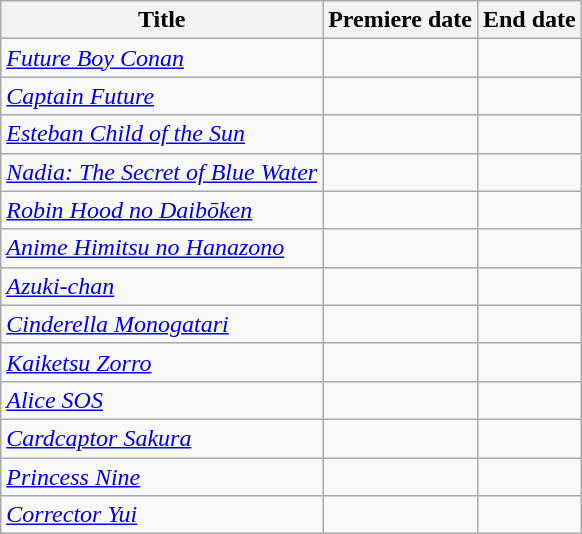<table class="wikitable sortable">
<tr>
<th>Title</th>
<th>Premiere date</th>
<th>End date</th>
</tr>
<tr>
<td><em><a href='#'>Future Boy Conan</a></em></td>
<td></td>
<td></td>
</tr>
<tr>
<td><em><a href='#'>Captain Future</a></em></td>
<td></td>
<td></td>
</tr>
<tr>
<td><em><a href='#'>Esteban Child of the Sun</a></em></td>
<td></td>
<td></td>
</tr>
<tr>
<td><em><a href='#'>Nadia: The Secret of Blue Water</a></em></td>
<td></td>
<td></td>
</tr>
<tr>
<td><em><a href='#'>Robin Hood no Daibōken</a></em></td>
<td></td>
<td></td>
</tr>
<tr>
<td><em><a href='#'>Anime Himitsu no Hanazono</a></em></td>
<td></td>
<td></td>
</tr>
<tr>
<td><em><a href='#'>Azuki-chan</a></em></td>
<td></td>
<td></td>
</tr>
<tr>
<td><em><a href='#'>Cinderella Monogatari</a></em></td>
<td></td>
<td></td>
</tr>
<tr>
<td><em><a href='#'>Kaiketsu Zorro</a></em></td>
<td></td>
<td></td>
</tr>
<tr>
<td><em><a href='#'>Alice SOS</a></em></td>
<td></td>
<td></td>
</tr>
<tr>
<td><em><a href='#'>Cardcaptor Sakura</a></em></td>
<td></td>
<td></td>
</tr>
<tr>
<td><em><a href='#'>Princess Nine</a></em></td>
<td></td>
<td></td>
</tr>
<tr>
<td><em><a href='#'>Corrector Yui</a></em></td>
<td></td>
<td></td>
</tr>
</table>
